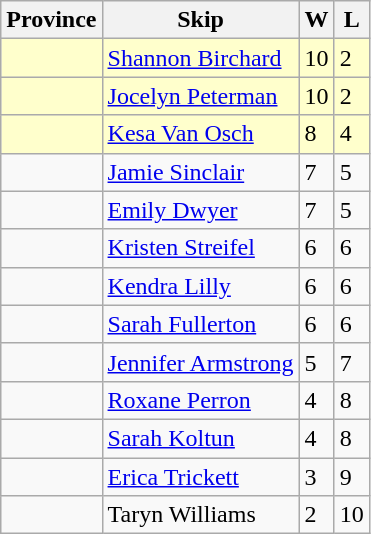<table class="wikitable">
<tr>
<th>Province</th>
<th>Skip</th>
<th>W</th>
<th>L</th>
</tr>
<tr bgcolor=#ffffcc>
<td></td>
<td><a href='#'>Shannon Birchard</a></td>
<td>10</td>
<td>2</td>
</tr>
<tr bgcolor=#ffffcc>
<td></td>
<td><a href='#'>Jocelyn Peterman</a></td>
<td>10</td>
<td>2</td>
</tr>
<tr bgcolor=#ffffcc>
<td></td>
<td><a href='#'>Kesa Van Osch</a></td>
<td>8</td>
<td>4</td>
</tr>
<tr>
<td></td>
<td><a href='#'>Jamie Sinclair</a></td>
<td>7</td>
<td>5</td>
</tr>
<tr>
<td></td>
<td><a href='#'>Emily Dwyer</a></td>
<td>7</td>
<td>5</td>
</tr>
<tr>
<td></td>
<td><a href='#'>Kristen Streifel</a></td>
<td>6</td>
<td>6</td>
</tr>
<tr>
<td></td>
<td><a href='#'>Kendra Lilly</a></td>
<td>6</td>
<td>6</td>
</tr>
<tr>
<td></td>
<td><a href='#'>Sarah Fullerton</a></td>
<td>6</td>
<td>6</td>
</tr>
<tr>
<td></td>
<td><a href='#'>Jennifer Armstrong</a></td>
<td>5</td>
<td>7</td>
</tr>
<tr>
<td></td>
<td><a href='#'>Roxane Perron</a></td>
<td>4</td>
<td>8</td>
</tr>
<tr>
<td></td>
<td><a href='#'>Sarah Koltun</a></td>
<td>4</td>
<td>8</td>
</tr>
<tr>
<td></td>
<td><a href='#'>Erica Trickett</a></td>
<td>3</td>
<td>9</td>
</tr>
<tr>
<td></td>
<td>Taryn Williams</td>
<td>2</td>
<td>10</td>
</tr>
</table>
